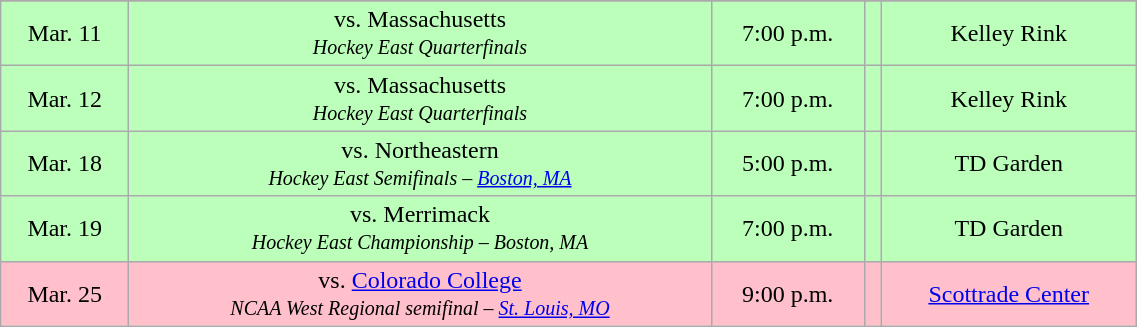<table class="wikitable" width="60%">
<tr align="center">
</tr>
<tr align="center" bgcolor="bbffbb">
<td>Mar. 11</td>
<td>vs. Massachusetts <br> <em><small>Hockey East Quarterfinals</small></em></td>
<td>7:00 p.m.</td>
<td></td>
<td>Kelley Rink</td>
</tr>
<tr align="center" bgcolor="bbffbb">
<td>Mar. 12</td>
<td>vs. Massachusetts <br> <em><small>Hockey East Quarterfinals</small></em></td>
<td>7:00 p.m.</td>
<td></td>
<td>Kelley Rink</td>
</tr>
<tr align="center" bgcolor="bbffbb">
<td>Mar. 18</td>
<td>vs. Northeastern <br> <em><small>Hockey East Semifinals – <a href='#'>Boston, MA</a></small></em></td>
<td>5:00 p.m.</td>
<td></td>
<td>TD Garden</td>
</tr>
<tr align="center" bgcolor="bbffbb">
<td>Mar. 19</td>
<td>vs. Merrimack <br> <em><small>Hockey East Championship – Boston, MA</small></em></td>
<td>7:00 p.m.</td>
<td></td>
<td>TD Garden</td>
</tr>
<tr align="center" bgcolor="pink">
<td>Mar. 25</td>
<td>vs. <a href='#'>Colorado College</a> <br> <em><small>NCAA West Regional semifinal – <a href='#'>St. Louis, MO</a></small></em></td>
<td>9:00 p.m.</td>
<td></td>
<td><a href='#'>Scottrade Center</a></td>
</tr>
</table>
